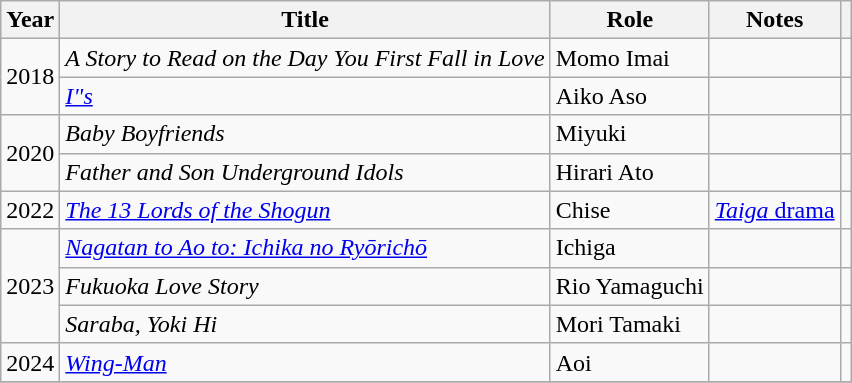<table class="wikitable sortable plainrowheaders">
<tr>
<th scope="col">Year</th>
<th scope="col">Title</th>
<th scope="col">Role</th>
<th class="unsortable" scope="col">Notes</th>
<th class="unsortable" scope="col"></th>
</tr>
<tr>
<td rowspan=2>2018</td>
<td><em>A Story to Read on the Day You First Fall in Love</em></td>
<td>Momo Imai</td>
<td></td>
<td></td>
</tr>
<tr>
<td><em><a href='#'>I"s</a></em></td>
<td>Aiko Aso</td>
<td></td>
<td></td>
</tr>
<tr>
<td rowspan=2>2020</td>
<td><em>Baby Boyfriends</em></td>
<td>Miyuki</td>
<td></td>
<td></td>
</tr>
<tr>
<td><em>Father and Son Underground Idols</em></td>
<td>Hirari Ato</td>
<td></td>
<td></td>
</tr>
<tr>
<td>2022</td>
<td><em><a href='#'>The 13 Lords of the Shogun</a></em></td>
<td>Chise</td>
<td><a href='#'><em>Taiga</em> drama</a></td>
<td></td>
</tr>
<tr>
<td rowspan=3>2023</td>
<td><em><a href='#'>Nagatan to Ao to: Ichika no Ryōrichō</a></em></td>
<td>Ichiga</td>
<td></td>
<td></td>
</tr>
<tr>
<td><em>Fukuoka Love Story</em></td>
<td>Rio Yamaguchi</td>
<td></td>
<td></td>
</tr>
<tr>
<td><em>Saraba, Yoki Hi</em></td>
<td>Mori Tamaki</td>
<td></td>
<td></td>
</tr>
<tr>
<td>2024</td>
<td><em><a href='#'>Wing-Man</a></em></td>
<td>Aoi</td>
<td></td>
<td></td>
</tr>
<tr>
</tr>
</table>
